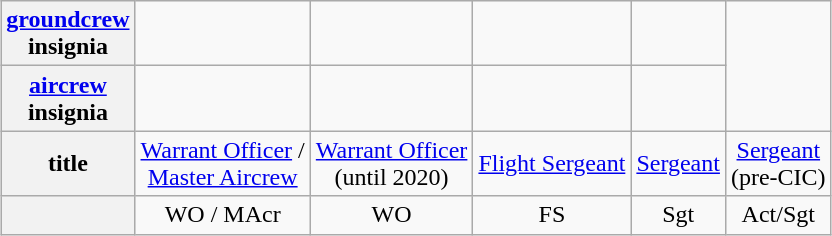<table class=wikitable style="margin:1em auto">
<tr align=center>
<th><a href='#'>groundcrew</a><br>insignia</th>
<td></td>
<td></td>
<td></td>
<td></td>
<td rowspan=2></td>
</tr>
<tr align=center>
<th><a href='#'>aircrew</a><br>insignia</th>
<td></td>
<td></td>
<td></td>
<td></td>
</tr>
<tr align=center>
<th>title<br></th>
<td><a href='#'>Warrant Officer</a> /<br><a href='#'>Master Aircrew</a></td>
<td><a href='#'>Warrant Officer</a><br>(until 2020)</td>
<td><a href='#'>Flight Sergeant</a></td>
<td><a href='#'>Sergeant</a></td>
<td><a href='#'>Sergeant</a><br>(pre-CIC)</td>
</tr>
<tr align=center>
<th></th>
<td>WO / MAcr</td>
<td>WO</td>
<td>FS</td>
<td>Sgt</td>
<td>Act/Sgt</td>
</tr>
</table>
